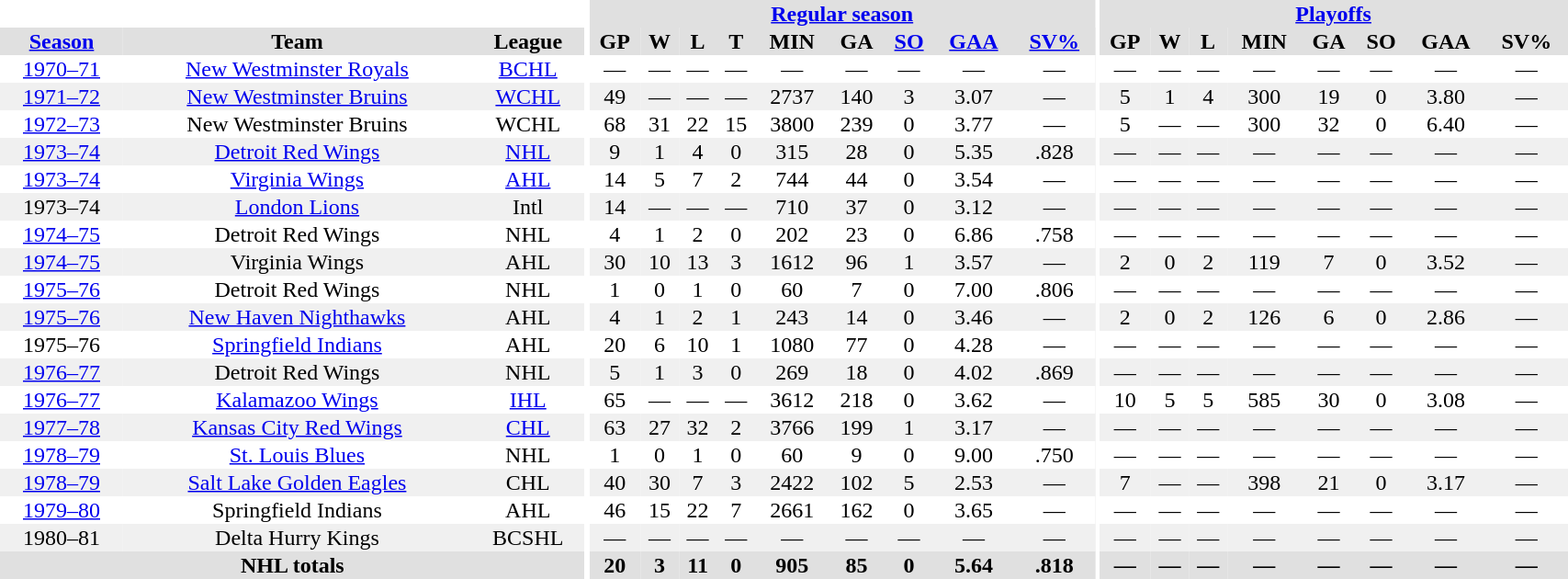<table border="0" cellpadding="1" cellspacing="0" style="width:90%; text-align:center;">
<tr bgcolor="#e0e0e0">
<th colspan="3" bgcolor="#ffffff"></th>
<th rowspan="99" bgcolor="#ffffff"></th>
<th colspan="9" bgcolor="#e0e0e0"><a href='#'>Regular season</a></th>
<th rowspan="99" bgcolor="#ffffff"></th>
<th colspan="8" bgcolor="#e0e0e0"><a href='#'>Playoffs</a></th>
</tr>
<tr bgcolor="#e0e0e0">
<th><a href='#'>Season</a></th>
<th>Team</th>
<th>League</th>
<th>GP</th>
<th>W</th>
<th>L</th>
<th>T</th>
<th>MIN</th>
<th>GA</th>
<th><a href='#'>SO</a></th>
<th><a href='#'>GAA</a></th>
<th><a href='#'>SV%</a></th>
<th>GP</th>
<th>W</th>
<th>L</th>
<th>MIN</th>
<th>GA</th>
<th>SO</th>
<th>GAA</th>
<th>SV%</th>
</tr>
<tr>
<td><a href='#'>1970–71</a></td>
<td><a href='#'>New Westminster Royals</a></td>
<td><a href='#'>BCHL</a></td>
<td>—</td>
<td>—</td>
<td>—</td>
<td>—</td>
<td>—</td>
<td>—</td>
<td>—</td>
<td>—</td>
<td>—</td>
<td>—</td>
<td>—</td>
<td>—</td>
<td>—</td>
<td>—</td>
<td>—</td>
<td>—</td>
<td>—</td>
</tr>
<tr bgcolor="#f0f0f0">
<td><a href='#'>1971–72</a></td>
<td><a href='#'>New Westminster Bruins</a></td>
<td><a href='#'>WCHL</a></td>
<td>49</td>
<td>—</td>
<td>—</td>
<td>—</td>
<td>2737</td>
<td>140</td>
<td>3</td>
<td>3.07</td>
<td>—</td>
<td>5</td>
<td>1</td>
<td>4</td>
<td>300</td>
<td>19</td>
<td>0</td>
<td>3.80</td>
<td>—</td>
</tr>
<tr>
<td><a href='#'>1972–73</a></td>
<td>New Westminster Bruins</td>
<td>WCHL</td>
<td>68</td>
<td>31</td>
<td>22</td>
<td>15</td>
<td>3800</td>
<td>239</td>
<td>0</td>
<td>3.77</td>
<td>—</td>
<td>5</td>
<td>—</td>
<td>—</td>
<td>300</td>
<td>32</td>
<td>0</td>
<td>6.40</td>
<td>—</td>
</tr>
<tr bgcolor="#f0f0f0">
<td><a href='#'>1973–74</a></td>
<td><a href='#'>Detroit Red Wings</a></td>
<td><a href='#'>NHL</a></td>
<td>9</td>
<td>1</td>
<td>4</td>
<td>0</td>
<td>315</td>
<td>28</td>
<td>0</td>
<td>5.35</td>
<td>.828</td>
<td>—</td>
<td>—</td>
<td>—</td>
<td>—</td>
<td>—</td>
<td>—</td>
<td>—</td>
<td>—</td>
</tr>
<tr>
<td><a href='#'>1973–74</a></td>
<td><a href='#'>Virginia Wings</a></td>
<td><a href='#'>AHL</a></td>
<td>14</td>
<td>5</td>
<td>7</td>
<td>2</td>
<td>744</td>
<td>44</td>
<td>0</td>
<td>3.54</td>
<td>—</td>
<td>—</td>
<td>—</td>
<td>—</td>
<td>—</td>
<td>—</td>
<td>—</td>
<td>—</td>
<td>—</td>
</tr>
<tr bgcolor="#f0f0f0">
<td>1973–74</td>
<td><a href='#'>London Lions</a></td>
<td>Intl</td>
<td>14</td>
<td>—</td>
<td>—</td>
<td>—</td>
<td>710</td>
<td>37</td>
<td>0</td>
<td>3.12</td>
<td>—</td>
<td>—</td>
<td>—</td>
<td>—</td>
<td>—</td>
<td>—</td>
<td>—</td>
<td>—</td>
<td>—</td>
</tr>
<tr>
<td><a href='#'>1974–75</a></td>
<td>Detroit Red Wings</td>
<td>NHL</td>
<td>4</td>
<td>1</td>
<td>2</td>
<td>0</td>
<td>202</td>
<td>23</td>
<td>0</td>
<td>6.86</td>
<td>.758</td>
<td>—</td>
<td>—</td>
<td>—</td>
<td>—</td>
<td>—</td>
<td>—</td>
<td>—</td>
<td>—</td>
</tr>
<tr bgcolor="#f0f0f0">
<td><a href='#'>1974–75</a></td>
<td>Virginia Wings</td>
<td>AHL</td>
<td>30</td>
<td>10</td>
<td>13</td>
<td>3</td>
<td>1612</td>
<td>96</td>
<td>1</td>
<td>3.57</td>
<td>—</td>
<td>2</td>
<td>0</td>
<td>2</td>
<td>119</td>
<td>7</td>
<td>0</td>
<td>3.52</td>
<td>—</td>
</tr>
<tr>
<td><a href='#'>1975–76</a></td>
<td>Detroit Red Wings</td>
<td>NHL</td>
<td>1</td>
<td>0</td>
<td>1</td>
<td>0</td>
<td>60</td>
<td>7</td>
<td>0</td>
<td>7.00</td>
<td>.806</td>
<td>—</td>
<td>—</td>
<td>—</td>
<td>—</td>
<td>—</td>
<td>—</td>
<td>—</td>
<td>—</td>
</tr>
<tr bgcolor="#f0f0f0">
<td><a href='#'>1975–76</a></td>
<td><a href='#'>New Haven Nighthawks</a></td>
<td>AHL</td>
<td>4</td>
<td>1</td>
<td>2</td>
<td>1</td>
<td>243</td>
<td>14</td>
<td>0</td>
<td>3.46</td>
<td>—</td>
<td>2</td>
<td>0</td>
<td>2</td>
<td>126</td>
<td>6</td>
<td>0</td>
<td>2.86</td>
<td>—</td>
</tr>
<tr>
<td>1975–76</td>
<td><a href='#'>Springfield Indians</a></td>
<td>AHL</td>
<td>20</td>
<td>6</td>
<td>10</td>
<td>1</td>
<td>1080</td>
<td>77</td>
<td>0</td>
<td>4.28</td>
<td>—</td>
<td>—</td>
<td>—</td>
<td>—</td>
<td>—</td>
<td>—</td>
<td>—</td>
<td>—</td>
<td>—</td>
</tr>
<tr bgcolor="#f0f0f0">
<td><a href='#'>1976–77</a></td>
<td>Detroit Red Wings</td>
<td>NHL</td>
<td>5</td>
<td>1</td>
<td>3</td>
<td>0</td>
<td>269</td>
<td>18</td>
<td>0</td>
<td>4.02</td>
<td>.869</td>
<td>—</td>
<td>—</td>
<td>—</td>
<td>—</td>
<td>—</td>
<td>—</td>
<td>—</td>
<td>—</td>
</tr>
<tr>
<td><a href='#'>1976–77</a></td>
<td><a href='#'>Kalamazoo Wings</a></td>
<td><a href='#'>IHL</a></td>
<td>65</td>
<td>—</td>
<td>—</td>
<td>—</td>
<td>3612</td>
<td>218</td>
<td>0</td>
<td>3.62</td>
<td>—</td>
<td>10</td>
<td>5</td>
<td>5</td>
<td>585</td>
<td>30</td>
<td>0</td>
<td>3.08</td>
<td>—</td>
</tr>
<tr bgcolor="#f0f0f0">
<td><a href='#'>1977–78</a></td>
<td><a href='#'>Kansas City Red Wings</a></td>
<td><a href='#'>CHL</a></td>
<td>63</td>
<td>27</td>
<td>32</td>
<td>2</td>
<td>3766</td>
<td>199</td>
<td>1</td>
<td>3.17</td>
<td>—</td>
<td>—</td>
<td>—</td>
<td>—</td>
<td>—</td>
<td>—</td>
<td>—</td>
<td>—</td>
<td>—</td>
</tr>
<tr>
<td><a href='#'>1978–79</a></td>
<td><a href='#'>St. Louis Blues</a></td>
<td>NHL</td>
<td>1</td>
<td>0</td>
<td>1</td>
<td>0</td>
<td>60</td>
<td>9</td>
<td>0</td>
<td>9.00</td>
<td>.750</td>
<td>—</td>
<td>—</td>
<td>—</td>
<td>—</td>
<td>—</td>
<td>—</td>
<td>—</td>
<td>—</td>
</tr>
<tr bgcolor="#f0f0f0">
<td><a href='#'>1978–79</a></td>
<td><a href='#'>Salt Lake Golden Eagles</a></td>
<td>CHL</td>
<td>40</td>
<td>30</td>
<td>7</td>
<td>3</td>
<td>2422</td>
<td>102</td>
<td>5</td>
<td>2.53</td>
<td>—</td>
<td>7</td>
<td>—</td>
<td>—</td>
<td>398</td>
<td>21</td>
<td>0</td>
<td>3.17</td>
<td>—</td>
</tr>
<tr>
<td><a href='#'>1979–80</a></td>
<td>Springfield Indians</td>
<td>AHL</td>
<td>46</td>
<td>15</td>
<td>22</td>
<td>7</td>
<td>2661</td>
<td>162</td>
<td>0</td>
<td>3.65</td>
<td>—</td>
<td>—</td>
<td>—</td>
<td>—</td>
<td>—</td>
<td>—</td>
<td>—</td>
<td>—</td>
<td>—</td>
</tr>
<tr bgcolor="#f0f0f0">
<td>1980–81</td>
<td>Delta Hurry Kings</td>
<td>BCSHL</td>
<td>—</td>
<td>—</td>
<td>—</td>
<td>—</td>
<td>—</td>
<td>—</td>
<td>—</td>
<td>—</td>
<td>—</td>
<td>—</td>
<td>—</td>
<td>—</td>
<td>—</td>
<td>—</td>
<td>—</td>
<td>—</td>
<td>—</td>
</tr>
<tr bgcolor="#e0e0e0">
<th colspan=3>NHL totals</th>
<th>20</th>
<th>3</th>
<th>11</th>
<th>0</th>
<th>905</th>
<th>85</th>
<th>0</th>
<th>5.64</th>
<th>.818</th>
<th>—</th>
<th>—</th>
<th>—</th>
<th>—</th>
<th>—</th>
<th>—</th>
<th>—</th>
<th>—</th>
</tr>
</table>
